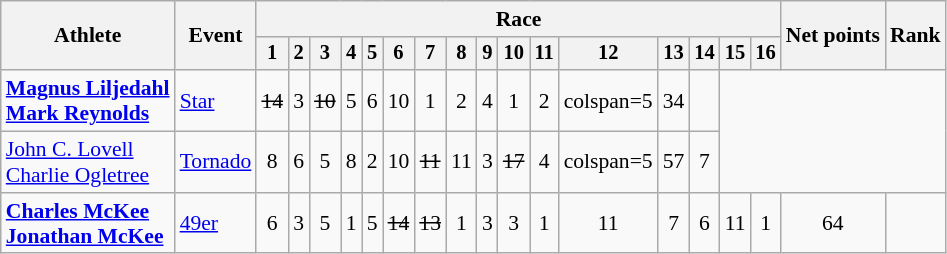<table class=wikitable style=font-size:90%;text-align:center>
<tr>
<th rowspan=2>Athlete</th>
<th rowspan=2>Event</th>
<th colspan=16>Race</th>
<th rowspan=2>Net points</th>
<th rowspan=2>Rank</th>
</tr>
<tr style=font-size:95%>
<th>1</th>
<th>2</th>
<th>3</th>
<th>4</th>
<th>5</th>
<th>6</th>
<th>7</th>
<th>8</th>
<th>9</th>
<th>10</th>
<th>11</th>
<th>12</th>
<th>13</th>
<th>14</th>
<th>15</th>
<th>16</th>
</tr>
<tr>
<td align=left><strong><a href='#'>Magnus Liljedahl</a><br><a href='#'>Mark Reynolds</a></strong></td>
<td align=left><a href='#'>Star</a></td>
<td><s>14</s></td>
<td>3</td>
<td><s>10</s></td>
<td>5</td>
<td>6</td>
<td>10</td>
<td>1</td>
<td>2</td>
<td>4</td>
<td>1</td>
<td>2</td>
<td>colspan=5 </td>
<td>34</td>
<td></td>
</tr>
<tr>
<td align=left><a href='#'>John C. Lovell</a><br><a href='#'>Charlie Ogletree</a></td>
<td align=left><a href='#'>Tornado</a></td>
<td>8</td>
<td>6</td>
<td>5</td>
<td>8</td>
<td>2</td>
<td>10</td>
<td><s>11</s></td>
<td>11</td>
<td>3</td>
<td><s>17<br></s></td>
<td>4</td>
<td>colspan=5 </td>
<td>57</td>
<td>7</td>
</tr>
<tr>
<td align=left><strong><a href='#'>Charles McKee</a><br><a href='#'>Jonathan McKee</a></strong></td>
<td align=left><a href='#'>49er</a></td>
<td>6</td>
<td>3</td>
<td>5</td>
<td>1</td>
<td>5</td>
<td><s>14</s></td>
<td><s>13</s></td>
<td>1</td>
<td>3</td>
<td>3</td>
<td>1</td>
<td>11</td>
<td>7</td>
<td>6</td>
<td>11</td>
<td>1</td>
<td>64</td>
<td></td>
</tr>
</table>
